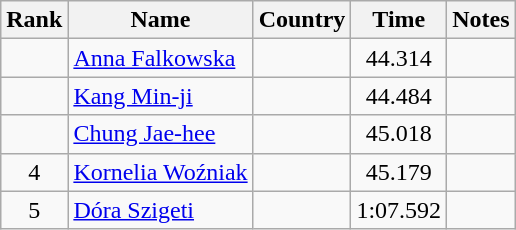<table class="wikitable sortable" style="text-align:center">
<tr>
<th>Rank</th>
<th>Name</th>
<th>Country</th>
<th>Time</th>
<th>Notes</th>
</tr>
<tr>
<td></td>
<td align=left><a href='#'>Anna Falkowska</a></td>
<td align=left></td>
<td>44.314</td>
<td></td>
</tr>
<tr>
<td></td>
<td align=left><a href='#'>Kang Min-ji</a></td>
<td align=left></td>
<td>44.484</td>
<td></td>
</tr>
<tr>
<td></td>
<td align=left><a href='#'>Chung Jae-hee</a></td>
<td align=left></td>
<td>45.018</td>
<td></td>
</tr>
<tr>
<td>4</td>
<td align=left><a href='#'>Kornelia Woźniak</a></td>
<td align=left></td>
<td>45.179</td>
<td></td>
</tr>
<tr>
<td>5</td>
<td align=left><a href='#'>Dóra Szigeti</a></td>
<td align=left></td>
<td>1:07.592</td>
<td></td>
</tr>
</table>
